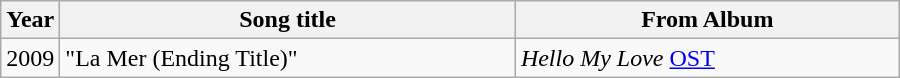<table class="wikitable" style="width:600px">
<tr>
<th width=10>Year</th>
<th>Song title</th>
<th>From Album</th>
</tr>
<tr>
<td>2009</td>
<td>"La Mer (Ending Title)"</td>
<td><em>Hello My Love</em> <a href='#'>OST</a></td>
</tr>
</table>
